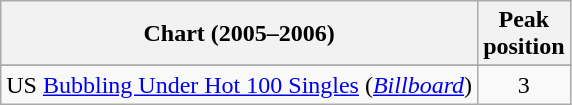<table class="wikitable sortable">
<tr>
<th>Chart (2005–2006)</th>
<th>Peak<br>position</th>
</tr>
<tr>
</tr>
<tr>
<td>US <a href='#'>Bubbling Under Hot 100 Singles</a> (<em><a href='#'>Billboard</a></em>)</td>
<td align="center">3</td>
</tr>
</table>
